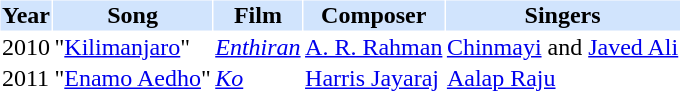<table cellspacing="1" cellpadding="1" border="0">
<tr bgcolor="#d1e4fd">
<th>Year</th>
<th>Song</th>
<th>Film</th>
<th>Composer</th>
<th>Singers</th>
</tr>
<tr>
<td>2010</td>
<td>"<a href='#'>Kilimanjaro</a>"</td>
<td><em><a href='#'>Enthiran</a></em></td>
<td><a href='#'>A. R. Rahman</a></td>
<td><a href='#'>Chinmayi</a> and <a href='#'>Javed Ali</a></td>
</tr>
<tr>
<td>2011</td>
<td>"<a href='#'>Enamo Aedho</a>"</td>
<td><em><a href='#'>Ko</a></em></td>
<td><a href='#'>Harris Jayaraj</a></td>
<td><a href='#'>Aalap Raju</a></td>
</tr>
</table>
